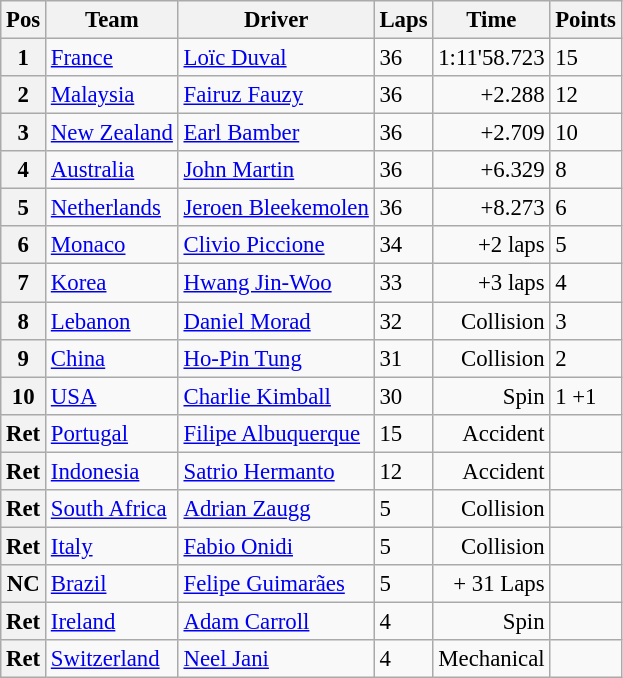<table class="wikitable" style="font-size:95%">
<tr>
<th>Pos</th>
<th>Team</th>
<th>Driver</th>
<th>Laps</th>
<th>Time</th>
<th>Points</th>
</tr>
<tr>
<th>1</th>
<td> <a href='#'>France</a></td>
<td><a href='#'>Loïc Duval</a></td>
<td>36</td>
<td>1:11'58.723</td>
<td>15</td>
</tr>
<tr>
<th>2</th>
<td> <a href='#'>Malaysia</a></td>
<td><a href='#'>Fairuz Fauzy</a></td>
<td>36</td>
<td align=right>+2.288</td>
<td>12</td>
</tr>
<tr>
<th>3</th>
<td> <a href='#'>New Zealand</a></td>
<td><a href='#'>Earl Bamber</a></td>
<td>36</td>
<td align=right>+2.709</td>
<td>10</td>
</tr>
<tr>
<th>4</th>
<td> <a href='#'>Australia</a></td>
<td><a href='#'>John Martin</a></td>
<td>36</td>
<td align=right>+6.329</td>
<td>8</td>
</tr>
<tr>
<th>5</th>
<td> <a href='#'>Netherlands</a></td>
<td><a href='#'>Jeroen Bleekemolen</a></td>
<td>36</td>
<td align=right>+8.273</td>
<td>6</td>
</tr>
<tr>
<th>6</th>
<td> <a href='#'>Monaco</a></td>
<td><a href='#'>Clivio Piccione</a></td>
<td>34</td>
<td align=right>+2 laps</td>
<td>5</td>
</tr>
<tr>
<th>7</th>
<td> <a href='#'>Korea</a></td>
<td><a href='#'>Hwang Jin-Woo</a></td>
<td>33</td>
<td align=right>+3 laps</td>
<td>4</td>
</tr>
<tr>
<th>8</th>
<td> <a href='#'>Lebanon</a></td>
<td><a href='#'>Daniel Morad</a></td>
<td>32</td>
<td align=right>Collision</td>
<td>3</td>
</tr>
<tr>
<th>9</th>
<td> <a href='#'>China</a></td>
<td><a href='#'>Ho-Pin Tung</a></td>
<td>31</td>
<td align=right>Collision</td>
<td>2</td>
</tr>
<tr>
<th>10</th>
<td> <a href='#'>USA</a></td>
<td><a href='#'>Charlie Kimball</a></td>
<td>30</td>
<td align=right>Spin</td>
<td>1 +1</td>
</tr>
<tr>
<th>Ret</th>
<td> <a href='#'>Portugal</a></td>
<td><a href='#'>Filipe Albuquerque</a></td>
<td>15</td>
<td align=right>Accident</td>
<td></td>
</tr>
<tr>
<th>Ret</th>
<td> <a href='#'>Indonesia</a></td>
<td><a href='#'>Satrio Hermanto</a></td>
<td>12</td>
<td align=right>Accident</td>
<td></td>
</tr>
<tr>
<th>Ret</th>
<td> <a href='#'>South Africa</a></td>
<td><a href='#'>Adrian Zaugg</a></td>
<td>5</td>
<td align=right>Collision</td>
<td></td>
</tr>
<tr>
<th>Ret</th>
<td> <a href='#'>Italy</a></td>
<td><a href='#'>Fabio Onidi</a></td>
<td>5</td>
<td align=right>Collision</td>
<td></td>
</tr>
<tr>
<th>NC</th>
<td> <a href='#'>Brazil</a></td>
<td><a href='#'>Felipe Guimarães</a></td>
<td>5</td>
<td align=right>+ 31 Laps</td>
<td></td>
</tr>
<tr>
<th>Ret</th>
<td> <a href='#'>Ireland</a></td>
<td><a href='#'>Adam Carroll</a></td>
<td>4</td>
<td align=right>Spin</td>
<td></td>
</tr>
<tr>
<th>Ret</th>
<td> <a href='#'>Switzerland</a></td>
<td><a href='#'>Neel Jani</a></td>
<td>4</td>
<td align=right>Mechanical</td>
<td></td>
</tr>
</table>
